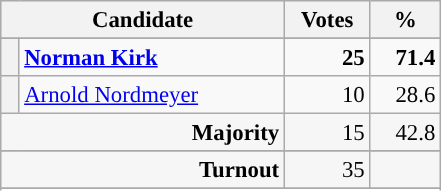<table class="wikitable" style="font-size: 95%;">
<tr style="background-color:#E9E9E9">
<th colspan="2" style="width: 170px">Candidate</th>
<th style="width: 50px">Votes</th>
<th style="width: 40px">%</th>
</tr>
<tr>
</tr>
<tr>
<th width=5 style="background-color: "></th>
<td style="width: 170px"><strong><a href='#'>Norman Kirk</a></strong></td>
<td align="right"><strong>25</strong></td>
<td align="right"><strong>71.4</strong></td>
</tr>
<tr>
<th style="background-color: "></th>
<td style="width: 170px"><a href='#'>Arnold Nordmeyer</a></td>
<td align="right">10</td>
<td align="right">28.6</td>
</tr>
<tr style="background-color:#F6F6F6">
<td colspan="2" align="right"><strong>Majority</strong></td>
<td align="right">15</td>
<td align="right">42.8</td>
</tr>
<tr>
</tr>
<tr style="background-color:#F6F6F6">
<td colspan="2" align="right"><strong>Turnout</strong></td>
<td align="right">35</td>
<td></td>
</tr>
<tr>
</tr>
<tr style="background-color:#F6F6F6">
</tr>
</table>
